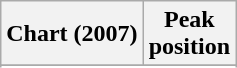<table class="wikitable sortable plainrowheaders" style="text-align:center">
<tr>
<th scope="col">Chart (2007)</th>
<th scope="col">Peak<br>position</th>
</tr>
<tr>
</tr>
<tr>
</tr>
<tr>
</tr>
<tr>
</tr>
</table>
